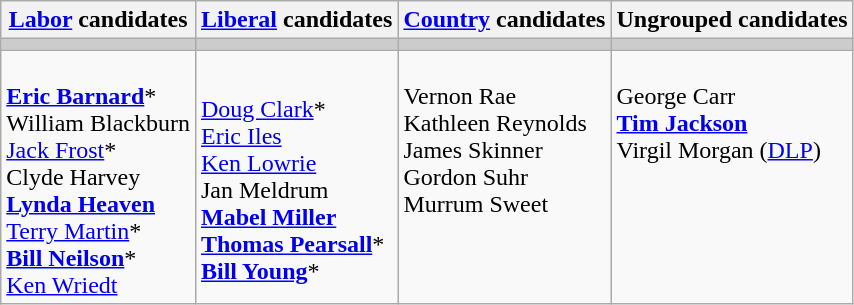<table class="wikitable">
<tr>
<th><a href='#'>Labor</a> candidates</th>
<th><a href='#'>Liberal</a> candidates</th>
<th><a href='#'>Country</a> candidates</th>
<th>Ungrouped candidates</th>
</tr>
<tr bgcolor="#cccccc">
<td></td>
<td></td>
<td></td>
<td></td>
</tr>
<tr>
<td><br><strong><a href='#'>Eric Barnard</a></strong>*<br>
William Blackburn<br>
<a href='#'>Jack Frost</a>*<br>
Clyde Harvey<br>
<strong><a href='#'>Lynda Heaven</a></strong><br>
<a href='#'>Terry Martin</a>*<br>
<strong><a href='#'>Bill Neilson</a></strong>*<br>
<a href='#'>Ken Wriedt</a></td>
<td><br><a href='#'>Doug Clark</a>*<br>
<a href='#'>Eric Iles</a><br>
<a href='#'>Ken Lowrie</a><br>
Jan Meldrum<br>
<strong><a href='#'>Mabel Miller</a></strong><br>
<strong><a href='#'>Thomas Pearsall</a></strong>*<br>
<strong><a href='#'>Bill Young</a></strong>*</td>
<td valign=top><br>Vernon Rae<br>
Kathleen Reynolds<br>
James Skinner<br>
Gordon Suhr<br>
Murrum Sweet</td>
<td valign=top><br>George Carr<br>
<strong><a href='#'>Tim Jackson</a></strong><br>
Virgil Morgan (<a href='#'>DLP</a>)</td>
</tr>
</table>
